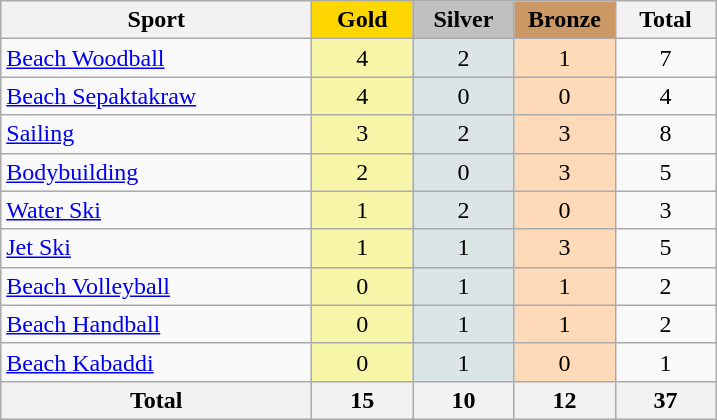<table class="wikitable sortable" style="text-align:center;">
<tr>
<th width=200>Sport</th>
<td bgcolor=gold width=60><strong>Gold</strong></td>
<td bgcolor=silver width=60><strong>Silver</strong></td>
<td bgcolor=#cc9966 width=60><strong>Bronze</strong></td>
<th width=60>Total</th>
</tr>
<tr>
<td align=left><a href='#'>Beach Woodball</a></td>
<td bgcolor=#F7F6A8>4</td>
<td bgcolor=#dce5e5>2</td>
<td bgcolor=#ffdab9>1</td>
<td>7</td>
</tr>
<tr>
<td align=left><a href='#'>Beach Sepaktakraw</a></td>
<td bgcolor=#F7F6A8>4</td>
<td bgcolor=#dce5e5>0</td>
<td bgcolor=#ffdab9>0</td>
<td>4</td>
</tr>
<tr>
<td align=left><a href='#'>Sailing</a></td>
<td bgcolor=#F7F6A8>3</td>
<td bgcolor=#dce5e5>2</td>
<td bgcolor=#ffdab9>3</td>
<td>8</td>
</tr>
<tr>
<td align=left><a href='#'>Bodybuilding</a></td>
<td bgcolor=#F7F6A8>2</td>
<td bgcolor=#dce5e5>0</td>
<td bgcolor=#ffdab9>3</td>
<td>5</td>
</tr>
<tr>
<td align=left><a href='#'>Water Ski</a></td>
<td bgcolor=#F7F6A8>1</td>
<td bgcolor=#dce5e5>2</td>
<td bgcolor=#ffdab9>0</td>
<td>3</td>
</tr>
<tr>
<td align=left><a href='#'>Jet Ski</a></td>
<td bgcolor=#F7F6A8>1</td>
<td bgcolor=#dce5e5>1</td>
<td bgcolor=#ffdab9>3</td>
<td>5</td>
</tr>
<tr>
<td align=left><a href='#'>Beach Volleyball</a></td>
<td bgcolor=#F7F6A8>0</td>
<td bgcolor=#dce5e5>1</td>
<td bgcolor=#ffdab9>1</td>
<td>2</td>
</tr>
<tr>
<td align=left><a href='#'>Beach Handball</a></td>
<td bgcolor=#F7F6A8>0</td>
<td bgcolor=#dce5e5>1</td>
<td bgcolor=#ffdab9>1</td>
<td>2</td>
</tr>
<tr>
<td align=left><a href='#'>Beach Kabaddi</a></td>
<td bgcolor=#F7F6A8>0</td>
<td bgcolor=#dce5e5>1</td>
<td bgcolor=#ffdab9>0</td>
<td>1</td>
</tr>
<tr>
<th>Total</th>
<th>15</th>
<th>10</th>
<th>12</th>
<th>37</th>
</tr>
</table>
